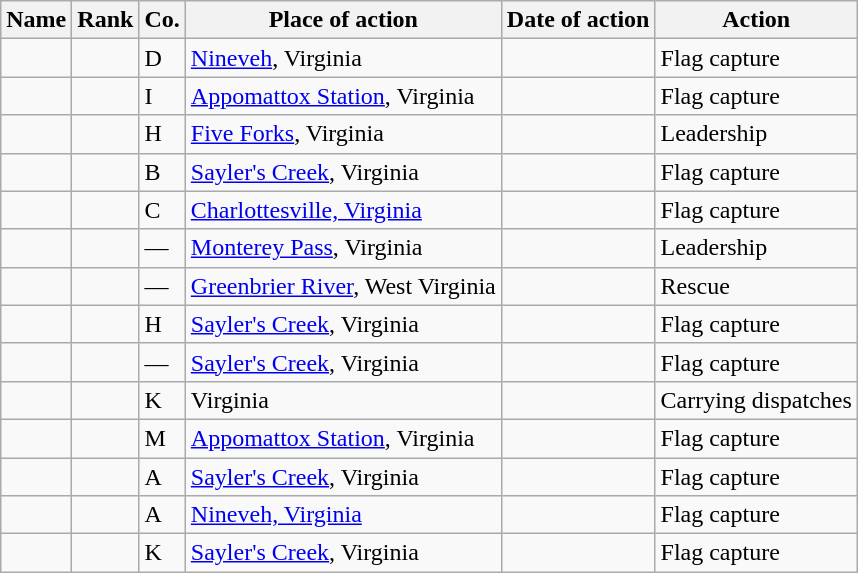<table class="wikitable sortable">
<tr>
<th>Name</th>
<th>Rank</th>
<th>Co.</th>
<th>Place of action</th>
<th>Date of action</th>
<th>Action</th>
</tr>
<tr>
<td></td>
<td></td>
<td>D</td>
<td><a href='#'>Nineveh</a>, Virginia</td>
<td></td>
<td>Flag capture</td>
</tr>
<tr>
<td></td>
<td></td>
<td>I</td>
<td><a href='#'>Appomattox Station</a>, Virginia</td>
<td></td>
<td>Flag capture</td>
</tr>
<tr>
<td></td>
<td></td>
<td>H</td>
<td><a href='#'>Five Forks</a>, Virginia</td>
<td></td>
<td>Leadership</td>
</tr>
<tr>
<td></td>
<td></td>
<td>B</td>
<td><a href='#'>Sayler's Creek</a>, Virginia</td>
<td></td>
<td>Flag capture</td>
</tr>
<tr>
<td></td>
<td></td>
<td>C</td>
<td><a href='#'>Charlottesville, Virginia</a></td>
<td></td>
<td>Flag capture</td>
</tr>
<tr>
<td></td>
<td></td>
<td>—</td>
<td><a href='#'>Monterey Pass</a>, Virginia</td>
<td></td>
<td>Leadership</td>
</tr>
<tr>
<td></td>
<td></td>
<td>—</td>
<td><a href='#'>Greenbrier River</a>, West Virginia</td>
<td></td>
<td>Rescue</td>
</tr>
<tr>
<td></td>
<td></td>
<td>H</td>
<td><a href='#'>Sayler's Creek</a>, Virginia</td>
<td></td>
<td>Flag capture</td>
</tr>
<tr>
<td></td>
<td></td>
<td>—</td>
<td><a href='#'>Sayler's Creek</a>, Virginia</td>
<td></td>
<td>Flag capture</td>
</tr>
<tr>
<td></td>
<td></td>
<td>K</td>
<td>Virginia</td>
<td></td>
<td>Carrying dispatches</td>
</tr>
<tr>
<td></td>
<td></td>
<td>M</td>
<td><a href='#'>Appomattox Station</a>, Virginia</td>
<td></td>
<td>Flag capture</td>
</tr>
<tr>
<td></td>
<td></td>
<td>A</td>
<td><a href='#'>Sayler's Creek</a>, Virginia</td>
<td></td>
<td>Flag capture</td>
</tr>
<tr>
<td></td>
<td></td>
<td>A</td>
<td><a href='#'>Nineveh, Virginia</a></td>
<td></td>
<td>Flag capture</td>
</tr>
<tr>
<td></td>
<td></td>
<td>K</td>
<td><a href='#'>Sayler's Creek</a>, Virginia</td>
<td></td>
<td>Flag capture</td>
</tr>
</table>
